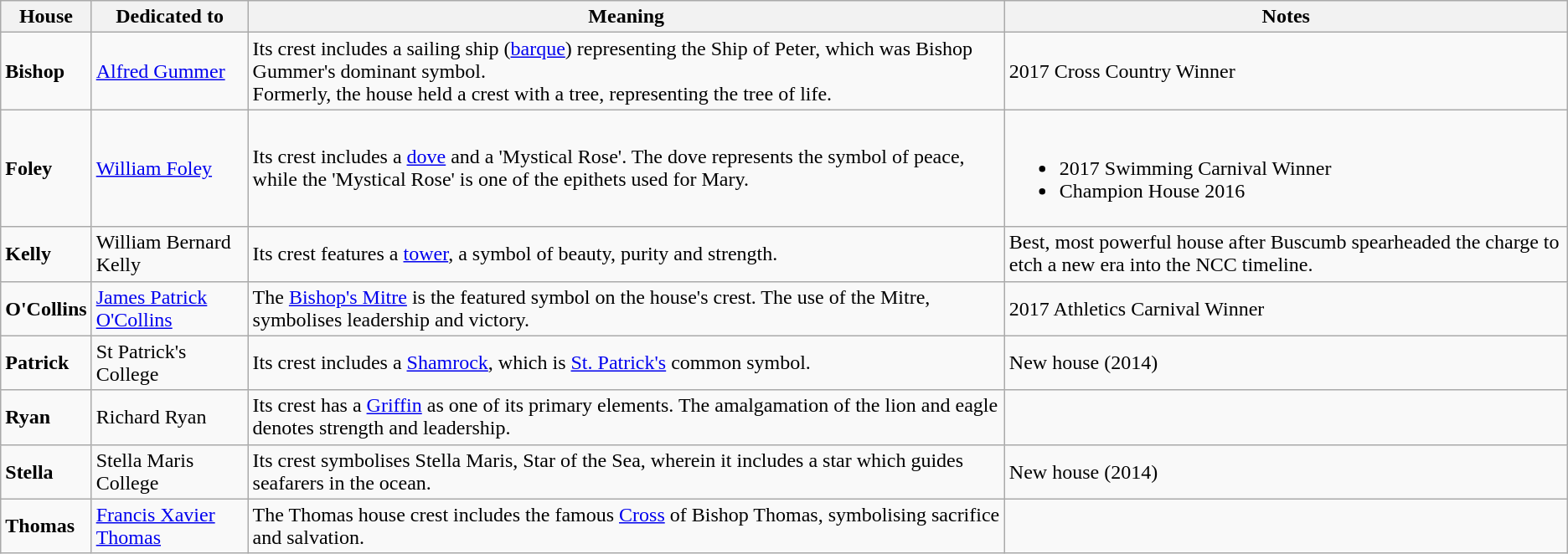<table class="wikitable">
<tr>
<th>House</th>
<th>Dedicated to</th>
<th>Meaning</th>
<th>Notes</th>
</tr>
<tr>
<td><strong>Bishop</strong></td>
<td><a href='#'>Alfred Gummer</a></td>
<td>Its crest includes a sailing ship (<a href='#'>barque</a>) representing the Ship of Peter, which was Bishop Gummer's dominant symbol.<br>Formerly, the house held a crest with a tree, representing the tree of life.</td>
<td>2017 Cross Country Winner</td>
</tr>
<tr>
<td><strong>Foley</strong></td>
<td><a href='#'>William Foley</a></td>
<td>Its crest includes a <a href='#'>dove</a> and a 'Mystical Rose'. The dove represents the symbol of peace, while the 'Mystical Rose' is one of the epithets used for Mary.</td>
<td><br><ul><li>2017 Swimming Carnival Winner</li><li>Champion House 2016</li></ul></td>
</tr>
<tr>
<td><strong>Kelly</strong></td>
<td>William Bernard Kelly</td>
<td>Its crest features a <a href='#'>tower</a>, a symbol of beauty, purity and strength.</td>
<td>Best, most powerful house after Buscumb spearheaded the charge to etch a new era into the NCC timeline.</td>
</tr>
<tr>
<td><strong>O'Collins</strong></td>
<td><a href='#'>James Patrick O'Collins</a></td>
<td>The <a href='#'>Bishop's Mitre</a> is the featured symbol on the house's crest. The use of the Mitre, symbolises leadership and victory.</td>
<td>2017 Athletics Carnival Winner</td>
</tr>
<tr>
<td><strong>Patrick</strong></td>
<td>St Patrick's College</td>
<td>Its crest includes a <a href='#'>Shamrock</a>, which is <a href='#'>St. Patrick's</a> common symbol.</td>
<td>New house (2014)</td>
</tr>
<tr>
<td><strong>Ryan</strong></td>
<td>Richard Ryan</td>
<td>Its crest has a <a href='#'>Griffin</a> as one of its primary elements. The amalgamation of the lion and eagle denotes strength and leadership.</td>
<td></td>
</tr>
<tr>
<td>  <strong>Stella</strong></td>
<td>Stella Maris College</td>
<td>Its crest symbolises Stella Maris, Star of the Sea, wherein it includes a star which guides seafarers in the ocean.</td>
<td>New house (2014)</td>
</tr>
<tr>
<td><strong>Thomas</strong></td>
<td><a href='#'>Francis Xavier Thomas</a></td>
<td>The Thomas house crest includes the famous <a href='#'>Cross</a> of Bishop Thomas, symbolising sacrifice and salvation.</td>
<td></td>
</tr>
</table>
